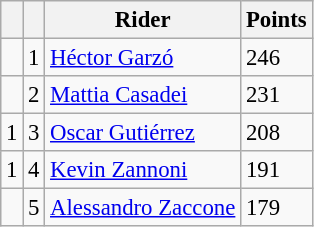<table class="wikitable" style="font-size: 95%;">
<tr>
<th></th>
<th></th>
<th>Rider</th>
<th>Points</th>
</tr>
<tr>
<td></td>
<td align=center>1</td>
<td> <a href='#'>Héctor Garzó</a></td>
<td align=left>246</td>
</tr>
<tr>
<td></td>
<td align=center>2</td>
<td> <a href='#'>Mattia Casadei</a></td>
<td align=left>231</td>
</tr>
<tr>
<td> 1</td>
<td align=center>3</td>
<td> <a href='#'>Oscar Gutiérrez</a></td>
<td align=left>208</td>
</tr>
<tr>
<td> 1</td>
<td align=center>4</td>
<td> <a href='#'>Kevin Zannoni</a></td>
<td align=left>191</td>
</tr>
<tr>
<td></td>
<td align=center>5</td>
<td> <a href='#'>Alessandro Zaccone</a></td>
<td align=left>179</td>
</tr>
</table>
